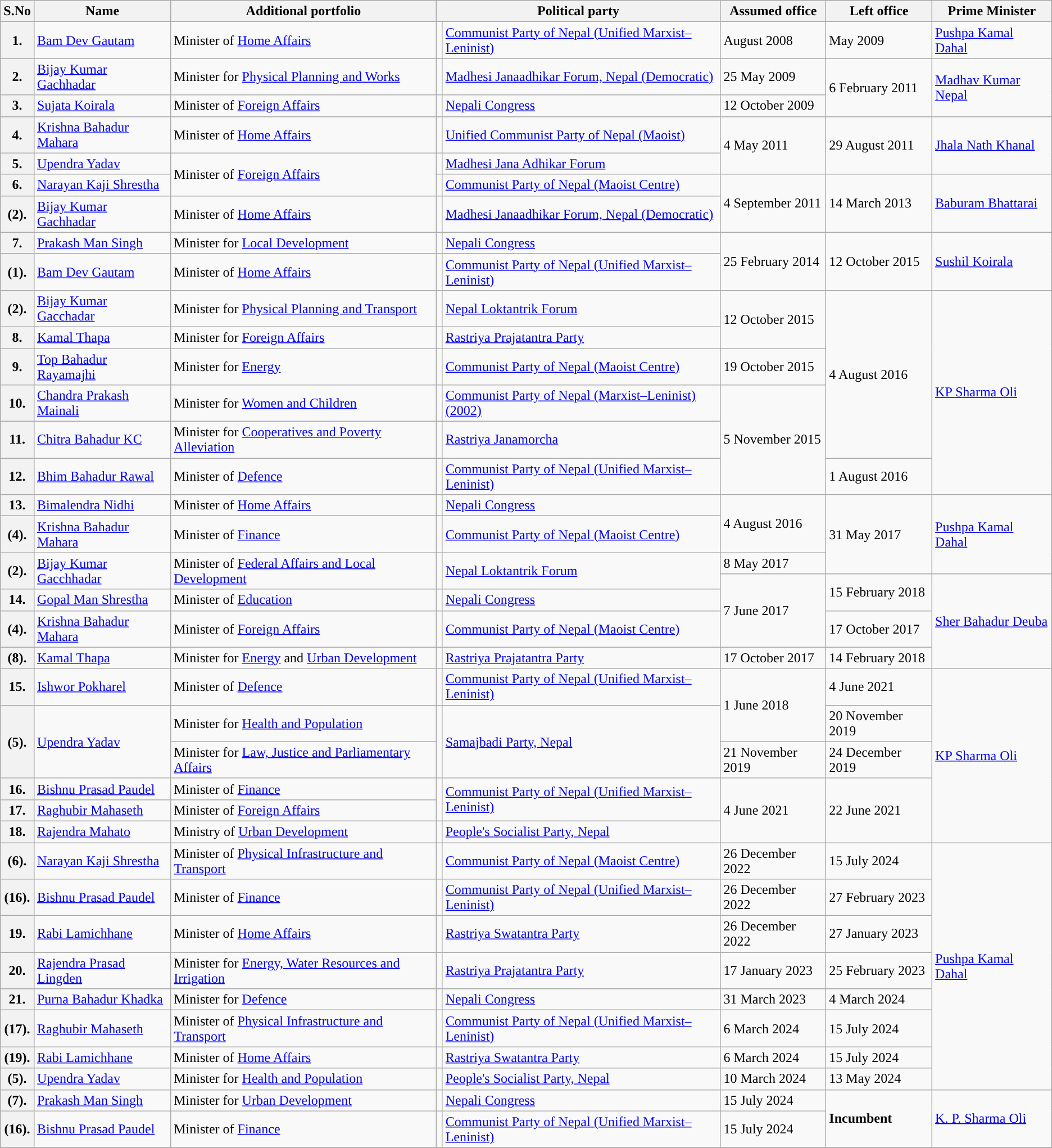<table class="wikitable">
<tr>
<th>S.No</th>
<th>Name</th>
<th>Additional portfolio</th>
<th colspan=2>Political party</th>
<th>Assumed office</th>
<th>Left office</th>
<th>Prime Minister</th>
</tr>
<tr>
<th>1.</th>
<td><a href='#'>Bam Dev Gautam</a></td>
<td>Minister of <a href='#'>Home Affairs</a></td>
<td style="background:"></td>
<td><a href='#'>Communist Party of Nepal (Unified Marxist–Leninist)</a></td>
<td>August 2008</td>
<td>May 2009</td>
<td><a href='#'>Pushpa Kamal Dahal</a></td>
</tr>
<tr>
<th>2.</th>
<td><a href='#'>Bijay Kumar Gachhadar</a></td>
<td>Minister for <a href='#'>Physical Planning and Works</a></td>
<td style="background:"></td>
<td><a href='#'>Madhesi Janaadhikar Forum, Nepal (Democratic)</a></td>
<td>25 May 2009</td>
<td rowspan="2">6 February 2011</td>
<td rowspan="2"><a href='#'>Madhav Kumar Nepal</a></td>
</tr>
<tr>
<th>3.</th>
<td><a href='#'>Sujata Koirala</a></td>
<td>Minister of <a href='#'>Foreign Affairs</a></td>
<td style="background:"></td>
<td><a href='#'>Nepali Congress</a></td>
<td>12 October 2009</td>
</tr>
<tr>
<th>4.</th>
<td><a href='#'>Krishna Bahadur Mahara</a></td>
<td>Minister of <a href='#'>Home Affairs</a></td>
<td style="background:"></td>
<td><a href='#'>Unified Communist Party of Nepal (Maoist)</a></td>
<td rowspan="2">4 May 2011</td>
<td rowspan="2">29 August 2011</td>
<td rowspan="2"><a href='#'>Jhala Nath Khanal</a></td>
</tr>
<tr>
<th>5.</th>
<td><a href='#'>Upendra Yadav</a></td>
<td rowspan="2">Minister of <a href='#'>Foreign Affairs</a></td>
<td style="background:"></td>
<td><a href='#'>Madhesi Jana Adhikar Forum</a></td>
</tr>
<tr>
<th>6.</th>
<td><a href='#'>Narayan Kaji Shrestha</a></td>
<td style="background:"></td>
<td><a href='#'>Communist Party of Nepal (Maoist Centre)</a></td>
<td rowspan="2">4 September 2011</td>
<td rowspan="2">14 March 2013</td>
<td rowspan="2"><a href='#'>Baburam Bhattarai</a></td>
</tr>
<tr>
<th>(2).</th>
<td><a href='#'>Bijay Kumar Gachhadar</a></td>
<td>Minister of <a href='#'>Home Affairs</a></td>
<td style="background:"></td>
<td><a href='#'>Madhesi Janaadhikar Forum, Nepal (Democratic)</a></td>
</tr>
<tr>
<th>7.</th>
<td><a href='#'>Prakash Man Singh</a></td>
<td>Minister for <a href='#'>Local Development</a></td>
<td style="background:"></td>
<td><a href='#'>Nepali Congress</a></td>
<td rowspan="2">25 February 2014</td>
<td rowspan="2">12 October 2015</td>
<td rowspan="2"><a href='#'>Sushil Koirala</a></td>
</tr>
<tr>
<th>(1).</th>
<td><a href='#'>Bam Dev Gautam</a></td>
<td>Minister of <a href='#'>Home Affairs</a></td>
<td style="background:"></td>
<td><a href='#'>Communist Party of Nepal (Unified Marxist–Leninist)</a></td>
</tr>
<tr>
<th>(2).</th>
<td><a href='#'>Bijay Kumar Gacchadar</a></td>
<td>Minister for <a href='#'>Physical Planning and Transport</a></td>
<td style="background:"></td>
<td><a href='#'>Nepal Loktantrik Forum</a></td>
<td rowspan="2">12 October 2015</td>
<td rowspan="5">4 August 2016</td>
<td rowspan="6"><a href='#'>KP Sharma Oli</a></td>
</tr>
<tr>
<th>8.</th>
<td><a href='#'>Kamal Thapa</a></td>
<td>Minister for <a href='#'>Foreign Affairs</a></td>
<td style="background:"></td>
<td><a href='#'>Rastriya Prajatantra Party</a></td>
</tr>
<tr>
<th>9.</th>
<td><a href='#'>Top Bahadur Rayamajhi</a></td>
<td>Minister for <a href='#'>Energy</a></td>
<td style="background:"></td>
<td><a href='#'>Communist Party of Nepal (Maoist Centre)</a></td>
<td>19 October 2015</td>
</tr>
<tr>
<th>10.</th>
<td><a href='#'>Chandra Prakash Mainali</a></td>
<td>Minister for <a href='#'>Women and Children</a></td>
<td style="background:"></td>
<td><a href='#'>Communist Party of Nepal (Marxist–Leninist) (2002)</a></td>
<td rowspan="3">5 November 2015</td>
</tr>
<tr>
<th>11.</th>
<td><a href='#'>Chitra Bahadur KC</a></td>
<td>Minister for <a href='#'>Cooperatives and Poverty Alleviation</a></td>
<td style="background:"></td>
<td><a href='#'>Rastriya Janamorcha</a></td>
</tr>
<tr>
<th>12.</th>
<td><a href='#'>Bhim Bahadur Rawal</a></td>
<td>Minister of <a href='#'>Defence</a></td>
<td style="background:"></td>
<td><a href='#'>Communist Party of Nepal (Unified Marxist–Leninist)</a></td>
<td>1 August 2016</td>
</tr>
<tr>
<th>13.</th>
<td><a href='#'>Bimalendra Nidhi</a></td>
<td>Minister of <a href='#'>Home Affairs</a></td>
<td style="background:"></td>
<td><a href='#'>Nepali Congress</a></td>
<td rowspan="2">4 August 2016</td>
<td rowspan="3">31 May 2017</td>
<td rowspan="3"><a href='#'>Pushpa Kamal Dahal</a></td>
</tr>
<tr>
<th>(4).</th>
<td><a href='#'>Krishna Bahadur Mahara</a></td>
<td>Minister of <a href='#'>Finance</a></td>
<td style="background:"></td>
<td><a href='#'>Communist Party of Nepal (Maoist Centre)</a></td>
</tr>
<tr>
<th rowspan=2>(2).</th>
<td rowspan="2"><a href='#'>Bijay Kumar Gacchhadar</a></td>
<td rowspan="2">Minister of <a href='#'>Federal Affairs and Local Development</a></td>
<td rowspan="2" style="background:"></td>
<td rowspan="2"><a href='#'>Nepal Loktantrik Forum</a></td>
<td>8 May 2017</td>
</tr>
<tr>
<td rowspan="3">7 June 2017</td>
<td rowspan="2">15 February 2018</td>
<td rowspan="4"><a href='#'>Sher Bahadur Deuba</a></td>
</tr>
<tr>
<th>14.</th>
<td><a href='#'>Gopal Man Shrestha</a></td>
<td>Minister of <a href='#'>Education</a></td>
<td style="background:"></td>
<td><a href='#'>Nepali Congress</a></td>
</tr>
<tr>
<th>(4).</th>
<td><a href='#'>Krishna Bahadur Mahara</a></td>
<td>Minister of <a href='#'>Foreign Affairs</a></td>
<td style="background:"></td>
<td><a href='#'>Communist Party of Nepal (Maoist Centre)</a></td>
<td>17 October 2017</td>
</tr>
<tr>
<th>(8).</th>
<td><a href='#'>Kamal Thapa</a></td>
<td>Minister for <a href='#'>Energy</a> and <a href='#'>Urban Development</a></td>
<td style="background:"></td>
<td><a href='#'>Rastriya Prajatantra Party</a></td>
<td>17 October 2017</td>
<td>14 February 2018</td>
</tr>
<tr>
<th>15.</th>
<td><a href='#'>Ishwor Pokharel</a></td>
<td>Minister of <a href='#'>Defence</a></td>
<td style="background:"></td>
<td><a href='#'>Communist Party of Nepal (Unified Marxist–Leninist)</a></td>
<td rowspan="2">1 June 2018</td>
<td>4 June 2021</td>
<td rowspan="7"><a href='#'>KP Sharma Oli</a></td>
</tr>
<tr>
<th rowspan=2>(5).</th>
<td rowspan="2"><a href='#'>Upendra Yadav</a></td>
<td>Minister for <a href='#'>Health and Population</a></td>
<td rowspan="2" style="background:"></td>
<td rowspan="2"><a href='#'>Samajbadi Party, Nepal</a></td>
<td>20 November 2019</td>
</tr>
<tr>
<td>Minister for <a href='#'>Law, Justice and Parliamentary Affairs</a></td>
<td>21 November 2019</td>
<td>24 December 2019</td>
</tr>
<tr>
<th>16.</th>
<td><a href='#'>Bishnu Prasad Paudel</a></td>
<td>Minister of <a href='#'>Finance</a></td>
<td rowspan="2" style="background:"></td>
<td rowspan="2"><a href='#'>Communist Party of Nepal (Unified Marxist–Leninist)</a></td>
<td rowspan="3">4 June 2021</td>
<td rowspan="3">22 June 2021</td>
</tr>
<tr>
<th>17.</th>
<td><a href='#'>Raghubir Mahaseth</a></td>
<td>Minister of <a href='#'>Foreign Affairs</a></td>
</tr>
<tr>
<th>18.</th>
<td><a href='#'>Rajendra Mahato</a></td>
<td>Ministry of <a href='#'>Urban Development</a></td>
<td style="background:"></td>
<td><a href='#'>People's Socialist Party, Nepal</a></td>
</tr>
<tr>
<th rowspan=2>(6).</th>
<td rowspan="2"><a href='#'>Narayan Kaji Shrestha</a></td>
<td rowspan="2">Minister of <a href='#'>Physical Infrastructure and Transport</a></td>
<td rowspan="2" style="background:"></td>
<td rowspan="2"><a href='#'>Communist Party of Nepal (Maoist Centre)</a></td>
<td rowspan="2">26 December 2022</td>
<td rowspan="2">15 July 2024</td>
</tr>
<tr>
<td rowspan="8"><a href='#'>Pushpa Kamal Dahal</a></td>
</tr>
<tr>
<th>(16).</th>
<td><a href='#'>Bishnu Prasad Paudel</a></td>
<td>Minister of <a href='#'>Finance</a></td>
<td style="background:"></td>
<td><a href='#'>Communist Party of Nepal (Unified Marxist–Leninist)</a></td>
<td>26 December 2022</td>
<td>27 February 2023</td>
</tr>
<tr>
<th>19.</th>
<td><a href='#'>Rabi Lamichhane</a></td>
<td>Minister of <a href='#'>Home Affairs</a></td>
<td style="background:"></td>
<td><a href='#'>Rastriya Swatantra Party</a></td>
<td>26 December 2022</td>
<td>27 January 2023</td>
</tr>
<tr>
<th>20.</th>
<td><a href='#'>Rajendra Prasad Lingden</a></td>
<td>Minister for <a href='#'>Energy, Water Resources and Irrigation</a></td>
<td style="background:"></td>
<td><a href='#'>Rastriya Prajatantra Party</a></td>
<td>17 January 2023</td>
<td>25 February 2023</td>
</tr>
<tr>
<th>21.</th>
<td><a href='#'>Purna Bahadur Khadka</a></td>
<td>Minister for <a href='#'>Defence</a></td>
<td style="background:"></td>
<td><a href='#'>Nepali Congress</a></td>
<td>31 March 2023</td>
<td>4 March 2024</td>
</tr>
<tr>
<th>(17).</th>
<td><a href='#'>Raghubir Mahaseth</a></td>
<td>Minister of <a href='#'>Physical Infrastructure and Transport</a></td>
<td style="background:"></td>
<td><a href='#'>Communist Party of Nepal (Unified Marxist–Leninist)</a></td>
<td>6 March 2024</td>
<td>15 July 2024</td>
</tr>
<tr>
<th>(19).</th>
<td><a href='#'>Rabi Lamichhane</a></td>
<td>Minister of <a href='#'>Home Affairs</a></td>
<td style="background:"></td>
<td><a href='#'>Rastriya Swatantra Party</a></td>
<td>6 March 2024</td>
<td>15 July 2024</td>
</tr>
<tr>
<th>(5).</th>
<td><a href='#'>Upendra Yadav</a></td>
<td>Minister for <a href='#'>Health and Population</a></td>
<td style="background:"></td>
<td><a href='#'>People's Socialist Party, Nepal</a></td>
<td>10 March 2024</td>
<td>13 May 2024</td>
</tr>
<tr>
<th>(7).</th>
<td><a href='#'>Prakash Man Singh</a></td>
<td>Minister for <a href='#'>Urban Development</a></td>
<td style="background:"></td>
<td><a href='#'>Nepali Congress</a></td>
<td>15 July 2024</td>
<td rowspan=2><strong>Incumbent</strong></td>
<td rowspan="2"><a href='#'>K. P. Sharma Oli</a></td>
</tr>
<tr>
<th>(16).</th>
<td><a href='#'>Bishnu Prasad Paudel</a></td>
<td>Minister of <a href='#'>Finance</a></td>
<td style="background:"></td>
<td><a href='#'>Communist Party of Nepal (Unified Marxist–Leninist)</a></td>
<td>15 July 2024</td>
</tr>
<tr>
</tr>
</table>
